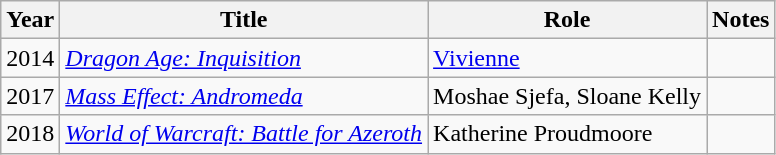<table class="wikitable sortable">
<tr>
<th>Year</th>
<th>Title</th>
<th>Role</th>
<th class="unsortable">Notes</th>
</tr>
<tr>
<td>2014</td>
<td><em><a href='#'>Dragon Age: Inquisition</a></em></td>
<td><a href='#'>Vivienne</a></td>
<td></td>
</tr>
<tr>
<td>2017</td>
<td><em><a href='#'>Mass Effect: Andromeda</a></em></td>
<td>Moshae Sjefa, Sloane Kelly</td>
<td></td>
</tr>
<tr>
<td>2018</td>
<td><em><a href='#'>World of Warcraft: Battle for Azeroth</a></em></td>
<td>Katherine Proudmoore</td>
<td></td>
</tr>
</table>
